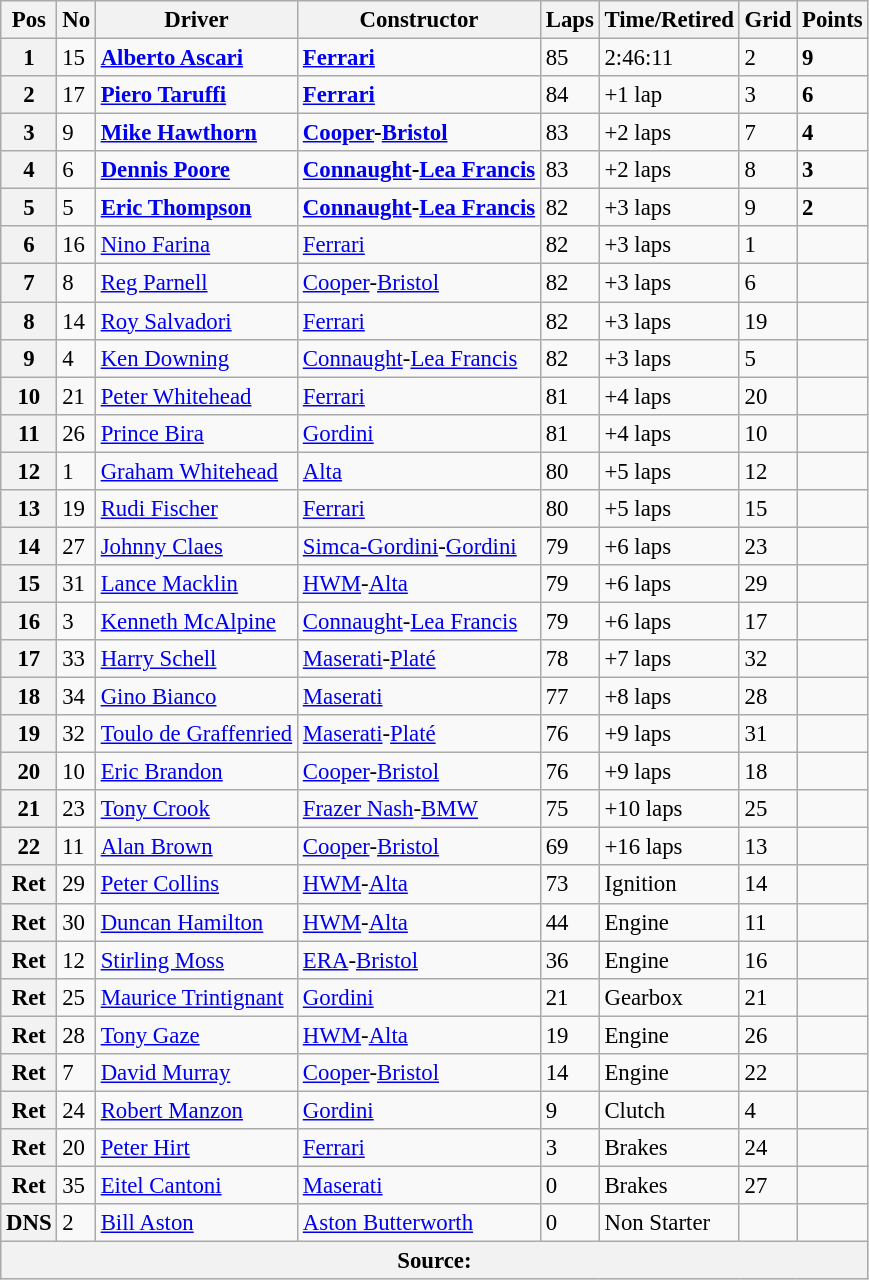<table class="wikitable" style="font-size:95%">
<tr>
<th>Pos</th>
<th>No</th>
<th>Driver</th>
<th>Constructor</th>
<th>Laps</th>
<th>Time/Retired</th>
<th>Grid</th>
<th>Points</th>
</tr>
<tr>
<th>1</th>
<td>15</td>
<td> <strong><a href='#'>Alberto Ascari</a></strong></td>
<td><strong><a href='#'>Ferrari</a></strong></td>
<td>85</td>
<td>2:46:11</td>
<td>2</td>
<td><strong>9</strong></td>
</tr>
<tr>
<th>2</th>
<td>17</td>
<td> <strong><a href='#'>Piero Taruffi</a></strong></td>
<td><strong><a href='#'>Ferrari</a></strong></td>
<td>84</td>
<td>+1 lap</td>
<td>3</td>
<td><strong>6</strong></td>
</tr>
<tr>
<th>3</th>
<td>9</td>
<td> <strong><a href='#'>Mike Hawthorn</a></strong></td>
<td><strong><a href='#'>Cooper</a>-<a href='#'>Bristol</a></strong></td>
<td>83</td>
<td>+2 laps</td>
<td>7</td>
<td><strong>4</strong></td>
</tr>
<tr>
<th>4</th>
<td>6</td>
<td> <strong><a href='#'>Dennis Poore</a></strong></td>
<td><strong><a href='#'>Connaught</a>-<a href='#'>Lea Francis</a></strong></td>
<td>83</td>
<td>+2 laps</td>
<td>8</td>
<td><strong>3</strong></td>
</tr>
<tr>
<th>5</th>
<td>5</td>
<td> <strong><a href='#'>Eric Thompson</a></strong></td>
<td><strong><a href='#'>Connaught</a>-<a href='#'>Lea Francis</a></strong></td>
<td>82</td>
<td>+3 laps</td>
<td>9</td>
<td><strong>2</strong></td>
</tr>
<tr>
<th>6</th>
<td>16</td>
<td> <a href='#'>Nino Farina</a></td>
<td><a href='#'>Ferrari</a></td>
<td>82</td>
<td>+3 laps</td>
<td>1</td>
<td></td>
</tr>
<tr>
<th>7</th>
<td>8</td>
<td> <a href='#'>Reg Parnell</a></td>
<td><a href='#'>Cooper</a>-<a href='#'>Bristol</a></td>
<td>82</td>
<td>+3 laps</td>
<td>6</td>
<td></td>
</tr>
<tr>
<th>8</th>
<td>14</td>
<td> <a href='#'>Roy Salvadori</a></td>
<td><a href='#'>Ferrari</a></td>
<td>82</td>
<td>+3 laps</td>
<td>19</td>
<td></td>
</tr>
<tr>
<th>9</th>
<td>4</td>
<td> <a href='#'>Ken Downing</a></td>
<td><a href='#'>Connaught</a>-<a href='#'>Lea Francis</a></td>
<td>82</td>
<td>+3 laps</td>
<td>5</td>
<td></td>
</tr>
<tr>
<th>10</th>
<td>21</td>
<td> <a href='#'>Peter Whitehead</a></td>
<td><a href='#'>Ferrari</a></td>
<td>81</td>
<td>+4 laps</td>
<td>20</td>
<td></td>
</tr>
<tr>
<th>11</th>
<td>26</td>
<td> <a href='#'>Prince Bira</a></td>
<td><a href='#'>Gordini</a></td>
<td>81</td>
<td>+4 laps</td>
<td>10</td>
<td></td>
</tr>
<tr>
<th>12</th>
<td>1</td>
<td> <a href='#'>Graham Whitehead</a></td>
<td><a href='#'>Alta</a></td>
<td>80</td>
<td>+5 laps</td>
<td>12</td>
<td></td>
</tr>
<tr>
<th>13</th>
<td>19</td>
<td> <a href='#'>Rudi Fischer</a></td>
<td><a href='#'>Ferrari</a></td>
<td>80</td>
<td>+5 laps</td>
<td>15</td>
<td></td>
</tr>
<tr>
<th>14</th>
<td>27</td>
<td> <a href='#'>Johnny Claes</a></td>
<td><a href='#'>Simca-Gordini</a>-<a href='#'>Gordini</a></td>
<td>79</td>
<td>+6 laps</td>
<td>23</td>
<td></td>
</tr>
<tr>
<th>15</th>
<td>31</td>
<td> <a href='#'>Lance Macklin</a></td>
<td><a href='#'>HWM</a>-<a href='#'>Alta</a></td>
<td>79</td>
<td>+6 laps</td>
<td>29</td>
<td></td>
</tr>
<tr>
<th>16</th>
<td>3</td>
<td> <a href='#'>Kenneth McAlpine</a></td>
<td><a href='#'>Connaught</a>-<a href='#'>Lea Francis</a></td>
<td>79</td>
<td>+6 laps</td>
<td>17</td>
<td></td>
</tr>
<tr>
<th>17</th>
<td>33</td>
<td> <a href='#'>Harry Schell</a></td>
<td><a href='#'>Maserati</a>-<a href='#'>Platé</a></td>
<td>78</td>
<td>+7 laps</td>
<td>32</td>
<td></td>
</tr>
<tr>
<th>18</th>
<td>34</td>
<td> <a href='#'>Gino Bianco</a></td>
<td><a href='#'>Maserati</a></td>
<td>77</td>
<td>+8 laps</td>
<td>28</td>
<td></td>
</tr>
<tr>
<th>19</th>
<td>32</td>
<td> <a href='#'>Toulo de Graffenried</a></td>
<td><a href='#'>Maserati</a>-<a href='#'>Platé</a></td>
<td>76</td>
<td>+9 laps</td>
<td>31</td>
<td></td>
</tr>
<tr>
<th>20</th>
<td>10</td>
<td> <a href='#'>Eric Brandon</a></td>
<td><a href='#'>Cooper</a>-<a href='#'>Bristol</a></td>
<td>76</td>
<td>+9 laps</td>
<td>18</td>
<td></td>
</tr>
<tr>
<th>21</th>
<td>23</td>
<td> <a href='#'>Tony Crook</a></td>
<td><a href='#'>Frazer Nash</a>-<a href='#'>BMW</a></td>
<td>75</td>
<td>+10 laps</td>
<td>25</td>
<td></td>
</tr>
<tr>
<th>22</th>
<td>11</td>
<td> <a href='#'>Alan Brown</a></td>
<td><a href='#'>Cooper</a>-<a href='#'>Bristol</a></td>
<td>69</td>
<td>+16 laps</td>
<td>13</td>
<td></td>
</tr>
<tr>
<th>Ret</th>
<td>29</td>
<td> <a href='#'>Peter Collins</a></td>
<td><a href='#'>HWM</a>-<a href='#'>Alta</a></td>
<td>73</td>
<td>Ignition</td>
<td>14</td>
<td></td>
</tr>
<tr>
<th>Ret</th>
<td>30</td>
<td> <a href='#'>Duncan Hamilton</a></td>
<td><a href='#'>HWM</a>-<a href='#'>Alta</a></td>
<td>44</td>
<td>Engine</td>
<td>11</td>
<td></td>
</tr>
<tr>
<th>Ret</th>
<td>12</td>
<td> <a href='#'>Stirling Moss</a></td>
<td><a href='#'>ERA</a>-<a href='#'>Bristol</a></td>
<td>36</td>
<td>Engine</td>
<td>16</td>
<td></td>
</tr>
<tr>
<th>Ret</th>
<td>25</td>
<td> <a href='#'>Maurice Trintignant</a></td>
<td><a href='#'>Gordini</a></td>
<td>21</td>
<td>Gearbox</td>
<td>21</td>
<td></td>
</tr>
<tr>
<th>Ret</th>
<td>28</td>
<td> <a href='#'>Tony Gaze</a></td>
<td><a href='#'>HWM</a>-<a href='#'>Alta</a></td>
<td>19</td>
<td>Engine</td>
<td>26</td>
<td></td>
</tr>
<tr>
<th>Ret</th>
<td>7</td>
<td> <a href='#'>David Murray</a></td>
<td><a href='#'>Cooper</a>-<a href='#'>Bristol</a></td>
<td>14</td>
<td>Engine</td>
<td>22</td>
<td></td>
</tr>
<tr>
<th>Ret</th>
<td>24</td>
<td> <a href='#'>Robert Manzon</a></td>
<td><a href='#'>Gordini</a></td>
<td>9</td>
<td>Clutch</td>
<td>4</td>
<td></td>
</tr>
<tr>
<th>Ret</th>
<td>20</td>
<td> <a href='#'>Peter Hirt</a></td>
<td><a href='#'>Ferrari</a></td>
<td>3</td>
<td>Brakes</td>
<td>24</td>
<td></td>
</tr>
<tr>
<th>Ret</th>
<td>35</td>
<td> <a href='#'>Eitel Cantoni</a></td>
<td><a href='#'>Maserati</a></td>
<td>0</td>
<td>Brakes</td>
<td>27</td>
<td></td>
</tr>
<tr>
<th>DNS</th>
<td>2</td>
<td> <a href='#'>Bill Aston</a></td>
<td><a href='#'>Aston Butterworth</a></td>
<td>0</td>
<td>Non Starter</td>
<td></td>
<td></td>
</tr>
<tr style="background-color:#E5E4E2" align="center">
<th colspan=8>Source: </th>
</tr>
</table>
